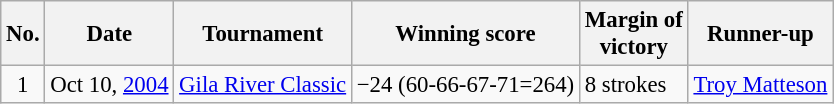<table class="wikitable" style="font-size:95%;">
<tr>
<th>No.</th>
<th>Date</th>
<th>Tournament</th>
<th>Winning score</th>
<th>Margin of<br>victory</th>
<th>Runner-up</th>
</tr>
<tr>
<td align=center>1</td>
<td align=right>Oct 10, <a href='#'>2004</a></td>
<td><a href='#'>Gila River Classic</a></td>
<td>−24 (60-66-67-71=264)</td>
<td>8 strokes</td>
<td> <a href='#'>Troy Matteson</a></td>
</tr>
</table>
